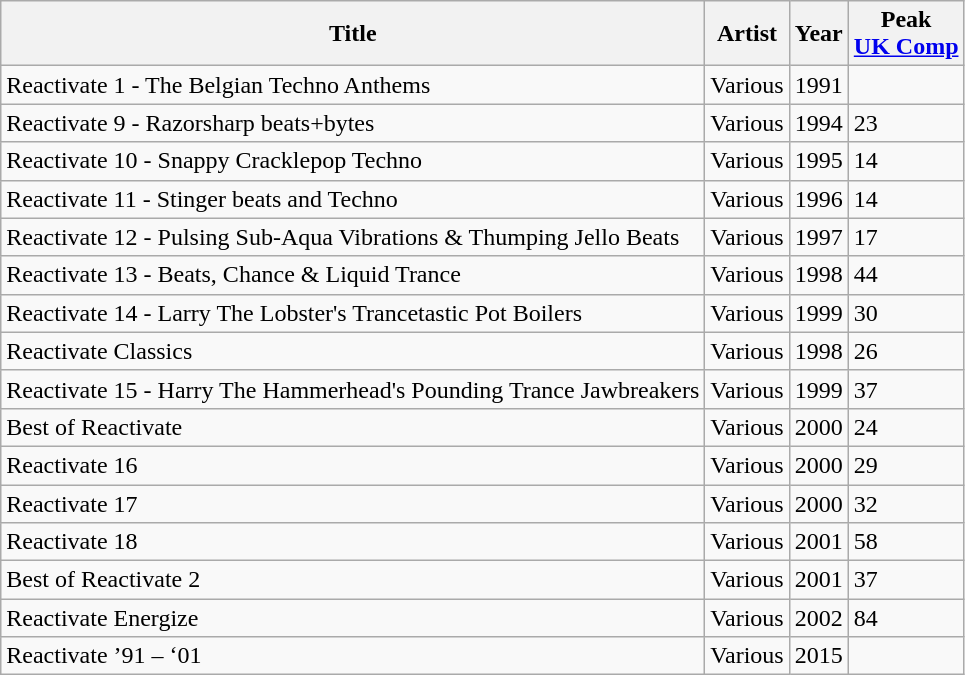<table class="wikitable sortable">
<tr>
<th>Title</th>
<th>Artist</th>
<th>Year</th>
<th>Peak <br><a href='#'>UK Comp</a></th>
</tr>
<tr>
<td>Reactivate 1 - The Belgian Techno Anthems</td>
<td>Various</td>
<td>1991</td>
<td></td>
</tr>
<tr>
<td>Reactivate 9 - Razorsharp beats+bytes</td>
<td>Various</td>
<td>1994</td>
<td>23</td>
</tr>
<tr>
<td>Reactivate 10 - Snappy Cracklepop Techno</td>
<td>Various</td>
<td>1995</td>
<td>14</td>
</tr>
<tr>
<td>Reactivate 11 - Stinger beats and Techno</td>
<td>Various</td>
<td>1996</td>
<td>14</td>
</tr>
<tr>
<td>Reactivate 12 - Pulsing Sub-Aqua Vibrations & Thumping Jello Beats</td>
<td>Various</td>
<td>1997</td>
<td>17</td>
</tr>
<tr>
<td>Reactivate 13 - Beats, Chance & Liquid Trance</td>
<td>Various</td>
<td>1998</td>
<td>44</td>
</tr>
<tr>
<td>Reactivate 14 - Larry The Lobster's Trancetastic Pot Boilers</td>
<td>Various</td>
<td>1999</td>
<td>30</td>
</tr>
<tr>
<td>Reactivate Classics</td>
<td>Various</td>
<td>1998</td>
<td>26</td>
</tr>
<tr>
<td>Reactivate 15 - Harry The Hammerhead's Pounding Trance Jawbreakers</td>
<td>Various</td>
<td>1999</td>
<td>37</td>
</tr>
<tr>
<td>Best of Reactivate</td>
<td>Various</td>
<td>2000</td>
<td>24</td>
</tr>
<tr>
<td>Reactivate 16</td>
<td>Various</td>
<td>2000</td>
<td>29</td>
</tr>
<tr>
<td>Reactivate 17</td>
<td>Various</td>
<td>2000</td>
<td>32</td>
</tr>
<tr>
<td>Reactivate 18</td>
<td>Various</td>
<td>2001</td>
<td>58</td>
</tr>
<tr>
<td>Best of Reactivate 2</td>
<td>Various</td>
<td>2001</td>
<td>37</td>
</tr>
<tr>
<td>Reactivate Energize</td>
<td>Various</td>
<td>2002</td>
<td>84</td>
</tr>
<tr>
<td>Reactivate ’91 – ‘01</td>
<td>Various</td>
<td>2015</td>
<td></td>
</tr>
</table>
